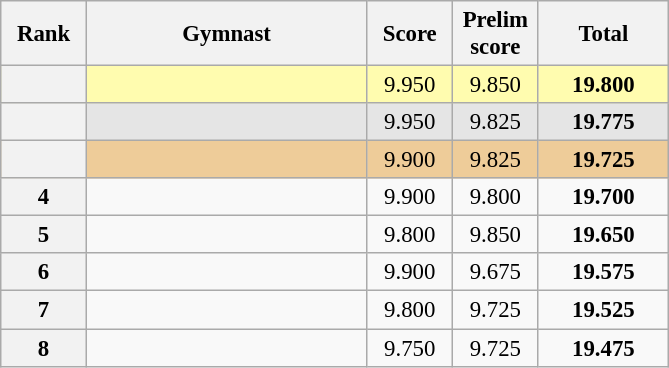<table class="wikitable sortable" style="text-align:center; font-size:95%">
<tr>
<th scope="col" style="width:50px;">Rank</th>
<th scope="col" style="width:180px;">Gymnast</th>
<th scope="col" style="width:50px;">Score</th>
<th scope="col" style="width:50px;">Prelim score</th>
<th scope="col" style="width:80px;">Total</th>
</tr>
<tr style="background:#fffcaf;">
<th scope=row style="text-align:center"></th>
<td style="text-align:left;"></td>
<td>9.950</td>
<td>9.850</td>
<td><strong>19.800</strong></td>
</tr>
<tr style="background:#e5e5e5;">
<th scope=row style="text-align:center"></th>
<td style="text-align:left;"></td>
<td>9.950</td>
<td>9.825</td>
<td><strong>19.775</strong></td>
</tr>
<tr style="background:#ec9;">
<th scope=row style="text-align:center"></th>
<td style="text-align:left;"></td>
<td>9.900</td>
<td>9.825</td>
<td><strong>19.725</strong></td>
</tr>
<tr>
<th scope=row style="text-align:center">4</th>
<td style="text-align:left;"></td>
<td>9.900</td>
<td>9.800</td>
<td><strong>19.700</strong></td>
</tr>
<tr>
<th scope=row style="text-align:center">5</th>
<td style="text-align:left;"></td>
<td>9.800</td>
<td>9.850</td>
<td><strong>19.650</strong></td>
</tr>
<tr>
<th scope=row style="text-align:center">6</th>
<td style="text-align:left;"></td>
<td>9.900</td>
<td>9.675</td>
<td><strong>19.575</strong></td>
</tr>
<tr>
<th scope=row style="text-align:center">7</th>
<td style="text-align:left;"></td>
<td>9.800</td>
<td>9.725</td>
<td><strong>19.525</strong></td>
</tr>
<tr>
<th scope=row style="text-align:center">8</th>
<td style="text-align:left;"></td>
<td>9.750</td>
<td>9.725</td>
<td><strong>19.475</strong></td>
</tr>
</table>
